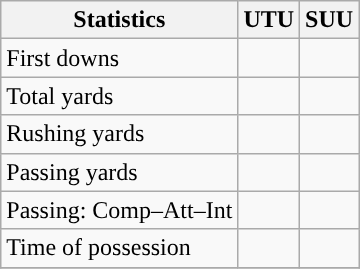<table class="wikitable" style="float: left;">
<tr>
<th>Statistics</th>
<th>UTU</th>
<th>SUU</th>
</tr>
<tr>
<td>First downs</td>
<td></td>
<td></td>
</tr>
<tr>
<td>Total yards</td>
<td></td>
<td></td>
</tr>
<tr>
<td>Rushing yards</td>
<td></td>
<td></td>
</tr>
<tr>
<td>Passing yards</td>
<td></td>
<td></td>
</tr>
<tr>
<td>Passing: Comp–Att–Int</td>
<td></td>
<td></td>
</tr>
<tr>
<td>Time of possession</td>
<td></td>
<td></td>
</tr>
<tr>
</tr>
</table>
